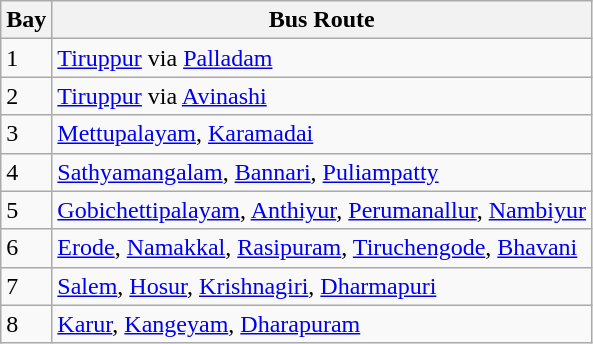<table class ="wikitable">
<tr>
<th>Bay</th>
<th>Bus Route</th>
</tr>
<tr>
<td>1</td>
<td><a href='#'>Tiruppur</a> via <a href='#'>Palladam</a></td>
</tr>
<tr>
<td>2</td>
<td><a href='#'>Tiruppur</a> via <a href='#'>Avinashi</a></td>
</tr>
<tr>
<td>3</td>
<td><a href='#'>Mettupalayam</a>, <a href='#'>Karamadai</a></td>
</tr>
<tr>
<td>4</td>
<td><a href='#'>Sathyamangalam</a>, <a href='#'>Bannari</a>, <a href='#'>Puliampatty</a></td>
</tr>
<tr>
<td>5</td>
<td><a href='#'>Gobichettipalayam</a>, <a href='#'>Anthiyur</a>, <a href='#'>Perumanallur</a>, <a href='#'>Nambiyur</a></td>
</tr>
<tr>
<td>6</td>
<td><a href='#'>Erode</a>, <a href='#'>Namakkal</a>, <a href='#'>Rasipuram</a>, <a href='#'>Tiruchengode</a>, <a href='#'>Bhavani</a></td>
</tr>
<tr>
<td>7</td>
<td><a href='#'>Salem</a>, <a href='#'>Hosur</a>, <a href='#'>Krishnagiri</a>, <a href='#'>Dharmapuri</a></td>
</tr>
<tr>
<td>8</td>
<td><a href='#'>Karur</a>, <a href='#'>Kangeyam</a>, <a href='#'>Dharapuram</a></td>
</tr>
</table>
